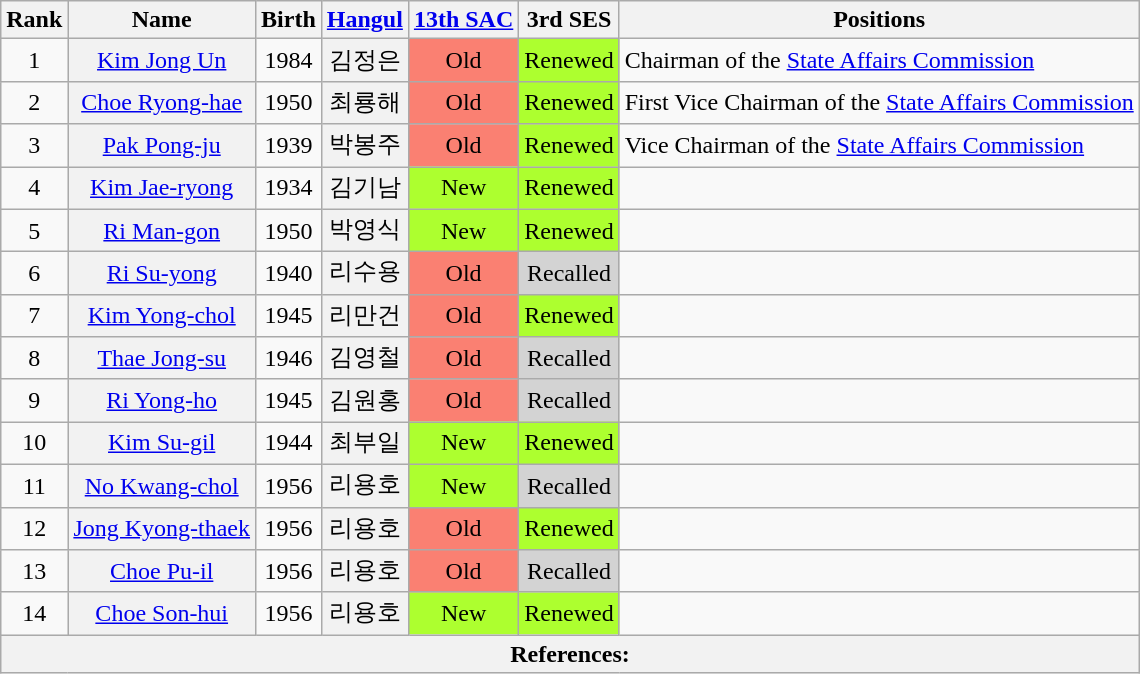<table class="wikitable sortable">
<tr>
<th>Rank</th>
<th>Name</th>
<th>Birth</th>
<th class="unsortable"><a href='#'>Hangul</a></th>
<th><a href='#'>13th SAC</a></th>
<th>3rd SES</th>
<th>Positions</th>
</tr>
<tr>
<td align="center">1</td>
<th align="center" scope="row" style="font-weight:normal;"><a href='#'>Kim Jong Un</a></th>
<td align="center">1984</td>
<th align="center" scope="row" style="font-weight:normal;">김정은</th>
<td style="background: Salmon" align="center">Old</td>
<td align="center" style="background: GreenYellow">Renewed</td>
<td>Chairman of the <a href='#'>State Affairs Commission</a></td>
</tr>
<tr>
<td align="center">2</td>
<th align="center" scope="row" style="font-weight:normal;"><a href='#'>Choe Ryong-hae</a></th>
<td align="center">1950</td>
<th align="center" scope="row" style="font-weight:normal;">최룡해</th>
<td style="background: Salmon" align="center">Old</td>
<td align="center" style="background: GreenYellow">Renewed</td>
<td>First Vice Chairman of the <a href='#'>State Affairs Commission</a></td>
</tr>
<tr>
<td align="center">3</td>
<th align="center" scope="row" style="font-weight:normal;"><a href='#'>Pak Pong-ju</a></th>
<td align="center">1939</td>
<th align="center" scope="row" style="font-weight:normal;">박봉주</th>
<td style="background: Salmon" align="center">Old</td>
<td align="center" style="background: GreenYellow">Renewed</td>
<td>Vice Chairman of the <a href='#'>State Affairs Commission</a></td>
</tr>
<tr>
<td align="center">4</td>
<th align="center" scope="row" style="font-weight:normal;"><a href='#'>Kim Jae-ryong</a></th>
<td align="center">1934</td>
<th align="center" scope="row" style="font-weight:normal;">김기남</th>
<td align="center" style="background: GreenYellow">New</td>
<td align="center" style="background: GreenYellow">Renewed</td>
<td></td>
</tr>
<tr>
<td align="center">5</td>
<th align="center" scope="row" style="font-weight:normal;"><a href='#'>Ri Man-gon</a></th>
<td align="center">1950</td>
<th align="center" scope="row" style="font-weight:normal;">박영식</th>
<td align="center" style="background: GreenYellow">New</td>
<td align="center" style="background: GreenYellow">Renewed</td>
<td></td>
</tr>
<tr>
<td align="center">6</td>
<th align="center" scope="row" style="font-weight:normal;"><a href='#'>Ri Su-yong</a></th>
<td align="center">1940</td>
<th align="center" scope="row" style="font-weight:normal;">리수용</th>
<td style="background: Salmon" align="center">Old</td>
<td data-sort-value="1" align="center" style="background: LightGray">Recalled</td>
<td></td>
</tr>
<tr>
<td align="center">7</td>
<th align="center" scope="row" style="font-weight:normal;"><a href='#'>Kim Yong-chol</a></th>
<td align="center">1945</td>
<th align="center" scope="row" style="font-weight:normal;">리만건</th>
<td style="background: Salmon" align="center">Old</td>
<td align="center" style="background: GreenYellow">Renewed</td>
<td></td>
</tr>
<tr>
<td align="center">8</td>
<th align="center" scope="row" style="font-weight:normal;"><a href='#'>Thae Jong-su</a></th>
<td align="center">1946</td>
<th align="center" scope="row" style="font-weight:normal;">김영철</th>
<td style="background: Salmon" align="center">Old</td>
<td data-sort-value="1" align="center" style="background: LightGray">Recalled</td>
<td></td>
</tr>
<tr>
<td align="center">9</td>
<th align="center" scope="row" style="font-weight:normal;"><a href='#'>Ri Yong-ho</a></th>
<td align="center">1945</td>
<th align="center" scope="row" style="font-weight:normal;">김원홍</th>
<td style="background: Salmon" align="center">Old</td>
<td data-sort-value="1" align="center" style="background: LightGray">Recalled</td>
<td></td>
</tr>
<tr>
<td align="center">10</td>
<th align="center" scope="row" style="font-weight:normal;"><a href='#'>Kim Su-gil</a></th>
<td align="center">1944</td>
<th align="center" scope="row" style="font-weight:normal;">최부일</th>
<td align="center" style="background: GreenYellow">New</td>
<td align="center" style="background: GreenYellow">Renewed</td>
<td></td>
</tr>
<tr>
<td align="center">11</td>
<th align="center" scope="row" style="font-weight:normal;"><a href='#'>No Kwang-chol</a></th>
<td align="center">1956</td>
<th align="center" scope="row" style="font-weight:normal;">리용호</th>
<td align="center" style="background: GreenYellow">New</td>
<td data-sort-value="1" align="center" style="background: LightGray">Recalled</td>
<td></td>
</tr>
<tr>
<td align="center">12</td>
<th align="center" scope="row" style="font-weight:normal;"><a href='#'>Jong Kyong-thaek</a></th>
<td align="center">1956</td>
<th align="center" scope="row" style="font-weight:normal;">리용호</th>
<td style="background: Salmon" align="center">Old</td>
<td align="center" style="background: GreenYellow">Renewed</td>
<td></td>
</tr>
<tr>
<td align="center">13</td>
<th align="center" scope="row" style="font-weight:normal;"><a href='#'>Choe Pu-il</a></th>
<td align="center">1956</td>
<th align="center" scope="row" style="font-weight:normal;">리용호</th>
<td style="background: Salmon" align="center">Old</td>
<td data-sort-value="1" align="center" style="background: LightGray">Recalled</td>
<td></td>
</tr>
<tr>
<td align="center">14</td>
<th align="center" scope="row" style="font-weight:normal;"><a href='#'>Choe Son-hui</a></th>
<td align="center">1956</td>
<th align="center" scope="row" style="font-weight:normal;">리용호</th>
<td align="center" style="background: GreenYellow">New</td>
<td align="center" style="background: GreenYellow">Renewed</td>
<td></td>
</tr>
<tr>
<th colspan="7" unsortable><strong>References:</strong><br></th>
</tr>
</table>
